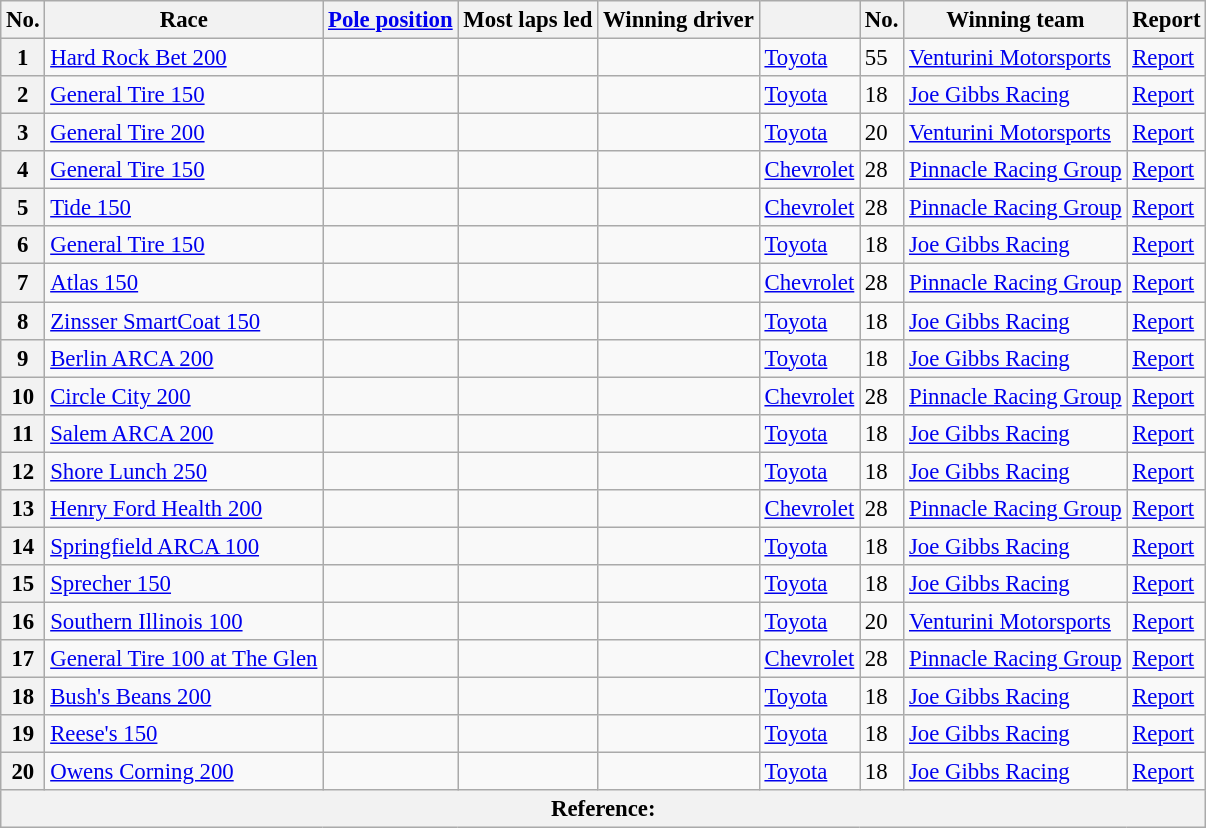<table class="wikitable" style="font-size:95%">
<tr>
<th>No.</th>
<th>Race</th>
<th><a href='#'>Pole position</a></th>
<th>Most laps led</th>
<th>Winning driver</th>
<th></th>
<th>No.</th>
<th>Winning team</th>
<th>Report</th>
</tr>
<tr>
<th>1</th>
<td><a href='#'>Hard Rock Bet 200</a></td>
<td></td>
<td></td>
<td></td>
<td><a href='#'>Toyota</a></td>
<td>55</td>
<td><a href='#'>Venturini Motorsports</a></td>
<td><a href='#'>Report</a></td>
</tr>
<tr>
<th>2</th>
<td><a href='#'>General Tire 150</a></td>
<td></td>
<td></td>
<td></td>
<td><a href='#'>Toyota</a></td>
<td>18</td>
<td><a href='#'>Joe Gibbs Racing</a></td>
<td><a href='#'>Report</a></td>
</tr>
<tr>
<th>3</th>
<td><a href='#'>General Tire 200</a></td>
<td></td>
<td></td>
<td></td>
<td><a href='#'>Toyota</a></td>
<td>20</td>
<td><a href='#'>Venturini Motorsports</a></td>
<td><a href='#'>Report</a></td>
</tr>
<tr>
<th>4</th>
<td><a href='#'>General Tire 150</a></td>
<td></td>
<td></td>
<td></td>
<td><a href='#'>Chevrolet</a></td>
<td>28</td>
<td><a href='#'>Pinnacle Racing Group</a></td>
<td><a href='#'>Report</a></td>
</tr>
<tr>
<th>5</th>
<td><a href='#'>Tide 150</a></td>
<td></td>
<td></td>
<td></td>
<td><a href='#'>Chevrolet</a></td>
<td>28</td>
<td><a href='#'>Pinnacle Racing Group</a></td>
<td><a href='#'>Report</a></td>
</tr>
<tr>
<th>6</th>
<td><a href='#'>General Tire 150</a></td>
<td nowrap></td>
<td></td>
<td></td>
<td><a href='#'>Toyota</a></td>
<td>18</td>
<td><a href='#'>Joe Gibbs Racing</a></td>
<td><a href='#'>Report</a></td>
</tr>
<tr>
<th>7</th>
<td><a href='#'>Atlas 150</a></td>
<td></td>
<td></td>
<td></td>
<td><a href='#'>Chevrolet</a></td>
<td>28</td>
<td><a href='#'>Pinnacle Racing Group</a></td>
<td><a href='#'>Report</a></td>
</tr>
<tr>
<th>8</th>
<td><a href='#'>Zinsser SmartCoat 150</a></td>
<td></td>
<td></td>
<td></td>
<td><a href='#'>Toyota</a></td>
<td>18</td>
<td><a href='#'>Joe Gibbs Racing</a></td>
<td><a href='#'>Report</a></td>
</tr>
<tr>
<th>9</th>
<td><a href='#'>Berlin ARCA 200</a></td>
<td></td>
<td></td>
<td></td>
<td><a href='#'>Toyota</a></td>
<td>18</td>
<td><a href='#'>Joe Gibbs Racing</a></td>
<td><a href='#'>Report</a></td>
</tr>
<tr>
<th>10</th>
<td><a href='#'>Circle City 200</a></td>
<td></td>
<td></td>
<td></td>
<td><a href='#'>Chevrolet</a></td>
<td>28</td>
<td><a href='#'>Pinnacle Racing Group</a></td>
<td><a href='#'>Report</a></td>
</tr>
<tr>
<th>11</th>
<td><a href='#'>Salem ARCA 200</a></td>
<td></td>
<td></td>
<td></td>
<td><a href='#'>Toyota</a></td>
<td>18</td>
<td><a href='#'>Joe Gibbs Racing</a></td>
<td><a href='#'>Report</a></td>
</tr>
<tr>
<th>12</th>
<td><a href='#'>Shore Lunch 250</a></td>
<td></td>
<td></td>
<td></td>
<td><a href='#'>Toyota</a></td>
<td>18</td>
<td><a href='#'>Joe Gibbs Racing</a></td>
<td><a href='#'>Report</a></td>
</tr>
<tr>
<th>13</th>
<td><a href='#'>Henry Ford Health 200</a></td>
<td nowrap></td>
<td></td>
<td></td>
<td><a href='#'>Chevrolet</a></td>
<td>28</td>
<td><a href='#'>Pinnacle Racing Group</a></td>
<td><a href='#'>Report</a></td>
</tr>
<tr>
<th>14</th>
<td><a href='#'>Springfield ARCA 100</a></td>
<td></td>
<td></td>
<td></td>
<td><a href='#'>Toyota</a></td>
<td>18</td>
<td><a href='#'>Joe Gibbs Racing</a></td>
<td><a href='#'>Report</a></td>
</tr>
<tr>
<th>15</th>
<td><a href='#'>Sprecher 150</a></td>
<td></td>
<td></td>
<td></td>
<td><a href='#'>Toyota</a></td>
<td>18</td>
<td><a href='#'>Joe Gibbs Racing</a></td>
<td><a href='#'>Report</a></td>
</tr>
<tr>
<th>16</th>
<td><a href='#'>Southern Illinois 100</a></td>
<td></td>
<td></td>
<td></td>
<td><a href='#'>Toyota</a></td>
<td>20</td>
<td><a href='#'>Venturini Motorsports</a></td>
<td><a href='#'>Report</a></td>
</tr>
<tr>
<th>17</th>
<td><a href='#'>General Tire 100 at The Glen</a></td>
<td></td>
<td></td>
<td></td>
<td><a href='#'>Chevrolet</a></td>
<td>28</td>
<td><a href='#'>Pinnacle Racing Group</a></td>
<td><a href='#'>Report</a></td>
</tr>
<tr>
<th>18</th>
<td><a href='#'>Bush's Beans 200</a></td>
<td></td>
<td></td>
<td></td>
<td><a href='#'>Toyota</a></td>
<td>18</td>
<td><a href='#'>Joe Gibbs Racing</a></td>
<td><a href='#'>Report</a></td>
</tr>
<tr>
<th>19</th>
<td><a href='#'>Reese's 150</a></td>
<td></td>
<td></td>
<td></td>
<td><a href='#'>Toyota</a></td>
<td>18</td>
<td><a href='#'>Joe Gibbs Racing</a></td>
<td><a href='#'>Report</a></td>
</tr>
<tr>
<th>20</th>
<td><a href='#'>Owens Corning 200</a></td>
<td></td>
<td></td>
<td></td>
<td><a href='#'>Toyota</a></td>
<td>18</td>
<td><a href='#'>Joe Gibbs Racing</a></td>
<td><a href='#'>Report</a></td>
</tr>
<tr>
<th colspan="9">Reference:</th>
</tr>
</table>
